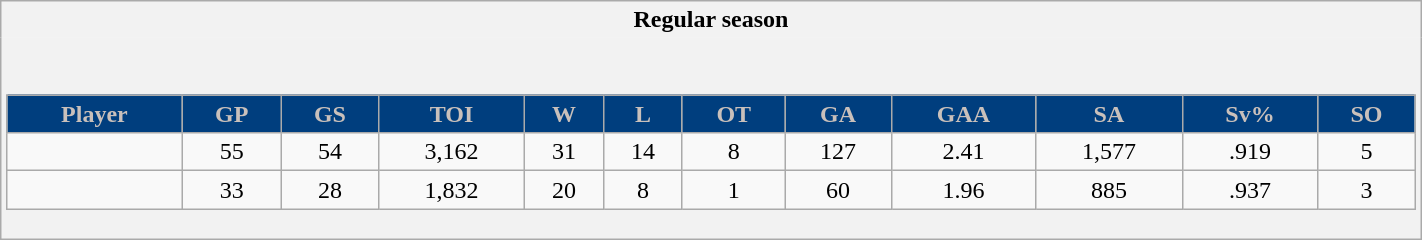<table class="wikitable"  style="width:75%;">
<tr>
<th style="border: 0;">Regular season</th>
</tr>
<tr>
<td style="background: #f2f2f2; border: 0; text-align: center;"><br><table class="wikitable sortable" style="width:100%;">
<tr style="text-align:center; background:#ddd;">
<th style="background:#003e7e;color:#c9c0bb;">Player</th>
<th style="background:#003e7e;color:#c9c0bb;">GP</th>
<th style="background:#003e7e;color:#c9c0bb;">GS</th>
<th style="background:#003e7e;color:#c9c0bb;">TOI</th>
<th style="background:#003e7e;color:#c9c0bb;">W</th>
<th style="background:#003e7e;color:#c9c0bb;">L</th>
<th style="background:#003e7e;color:#c9c0bb;">OT</th>
<th style="background:#003e7e;color:#c9c0bb;">GA</th>
<th style="background:#003e7e;color:#c9c0bb;">GAA</th>
<th style="background:#003e7e;color:#c9c0bb;">SA</th>
<th style="background:#003e7e;color:#c9c0bb;">Sv%</th>
<th style="background:#003e7e;color:#c9c0bb;">SO</th>
</tr>
<tr>
<td></td>
<td>55</td>
<td>54</td>
<td>3,162</td>
<td>31</td>
<td>14</td>
<td>8</td>
<td>127</td>
<td>2.41</td>
<td>1,577</td>
<td>.919</td>
<td>5</td>
</tr>
<tr>
<td></td>
<td>33</td>
<td>28</td>
<td>1,832</td>
<td>20</td>
<td>8</td>
<td>1</td>
<td>60</td>
<td>1.96</td>
<td>885</td>
<td>.937</td>
<td>3</td>
</tr>
</table>
</td>
</tr>
</table>
